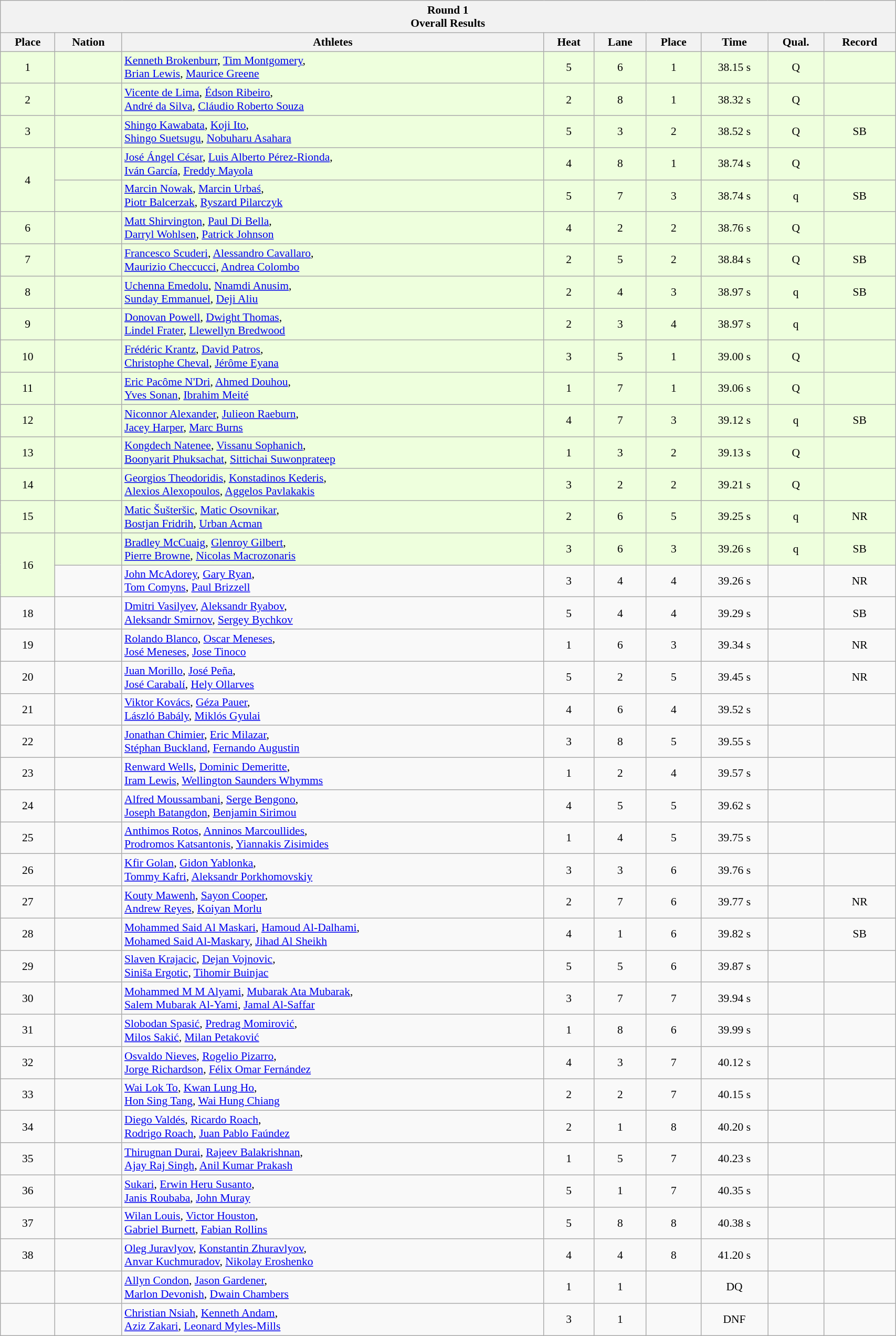<table class="wikitable sortable" style="font-size:90%" width="90%">
<tr>
<th colspan=9>Round 1 <br> Overall Results</th>
</tr>
<tr>
<th>Place</th>
<th>Nation</th>
<th>Athletes</th>
<th>Heat</th>
<th>Lane</th>
<th>Place</th>
<th>Time</th>
<th>Qual.</th>
<th>Record</th>
</tr>
<tr bgcolor = "eeffdd">
<td align="center">1</td>
<td align="left"></td>
<td align="left"><a href='#'>Kenneth Brokenburr</a>, <a href='#'>Tim Montgomery</a>, <br> <a href='#'>Brian Lewis</a>, <a href='#'>Maurice Greene</a></td>
<td align="center">5</td>
<td align="center">6</td>
<td align="center">1</td>
<td align="center">38.15 s</td>
<td align="center">Q</td>
<td align="center"></td>
</tr>
<tr bgcolor = "eeffdd">
<td align="center">2</td>
<td align="left"></td>
<td align="left"><a href='#'>Vicente de Lima</a>, <a href='#'>Édson Ribeiro</a>, <br> <a href='#'>André da Silva</a>, <a href='#'>Cláudio Roberto Souza</a></td>
<td align="center">2</td>
<td align="center">8</td>
<td align="center">1</td>
<td align="center">38.32 s</td>
<td align="center">Q</td>
<td align="center"></td>
</tr>
<tr bgcolor = "eeffdd">
<td align="center">3</td>
<td align="left"></td>
<td align="left"><a href='#'>Shingo Kawabata</a>, <a href='#'>Koji Ito</a>, <br> <a href='#'>Shingo Suetsugu</a>, <a href='#'>Nobuharu Asahara</a></td>
<td align="center">5</td>
<td align="center">3</td>
<td align="center">2</td>
<td align="center">38.52 s</td>
<td align="center">Q</td>
<td align="center">SB</td>
</tr>
<tr bgcolor = "eeffdd">
<td rowspan=2 align="center">4</td>
<td align="left"></td>
<td align="left"><a href='#'>José Ángel César</a>, <a href='#'>Luis Alberto Pérez-Rionda</a>, <br><a href='#'>Iván García</a>, <a href='#'>Freddy Mayola</a></td>
<td align="center">4</td>
<td align="center">8</td>
<td align="center">1</td>
<td align="center">38.74 s</td>
<td align="center">Q</td>
<td align="center"></td>
</tr>
<tr bgcolor = "eeffdd">
<td align="left"></td>
<td align="left"><a href='#'>Marcin Nowak</a>, <a href='#'>Marcin Urbaś</a>, <br><a href='#'>Piotr Balcerzak</a>, <a href='#'>Ryszard Pilarczyk</a></td>
<td align="center">5</td>
<td align="center">7</td>
<td align="center">3</td>
<td align="center">38.74 s</td>
<td align="center">q</td>
<td align="center">SB</td>
</tr>
<tr bgcolor = "eeffdd">
<td align="center">6</td>
<td align="left"></td>
<td align="left"><a href='#'>Matt Shirvington</a>, <a href='#'>Paul Di Bella</a>, <br> <a href='#'>Darryl Wohlsen</a>, <a href='#'>Patrick Johnson</a></td>
<td align="center">4</td>
<td align="center">2</td>
<td align="center">2</td>
<td align="center">38.76 s</td>
<td align="center">Q</td>
<td align="center"></td>
</tr>
<tr bgcolor = "eeffdd">
<td align="center">7</td>
<td align="left"></td>
<td align="left"><a href='#'>Francesco Scuderi</a>, <a href='#'>Alessandro Cavallaro</a>,<br> <a href='#'>Maurizio Checcucci</a>, <a href='#'>Andrea Colombo</a></td>
<td align="center">2</td>
<td align="center">5</td>
<td align="center">2</td>
<td align="center">38.84 s</td>
<td align="center">Q</td>
<td align="center">SB</td>
</tr>
<tr bgcolor = "eeffdd">
<td align="center">8</td>
<td align="left"></td>
<td align="left"><a href='#'>Uchenna Emedolu</a>, <a href='#'>Nnamdi Anusim</a>, <br> <a href='#'>Sunday Emmanuel</a>, <a href='#'>Deji Aliu</a></td>
<td align="center">2</td>
<td align="center">4</td>
<td align="center">3</td>
<td align="center">38.97 s</td>
<td align="center">q</td>
<td align="center">SB</td>
</tr>
<tr bgcolor = "eeffdd">
<td align="center">9</td>
<td align="left"></td>
<td align="left"><a href='#'>Donovan Powell</a>, <a href='#'>Dwight Thomas</a>,<br> <a href='#'>Lindel Frater</a>, <a href='#'>Llewellyn Bredwood</a></td>
<td align="center">2</td>
<td align="center">3</td>
<td align="center">4</td>
<td align="center">38.97 s</td>
<td align="center">q</td>
<td align="center"></td>
</tr>
<tr bgcolor = "eeffdd">
<td align="center">10</td>
<td align="left"></td>
<td align="left"><a href='#'>Frédéric Krantz</a>, <a href='#'>David Patros</a>,<br> <a href='#'>Christophe Cheval</a>, <a href='#'>Jérôme Eyana</a></td>
<td align="center">3</td>
<td align="center">5</td>
<td align="center">1</td>
<td align="center">39.00 s</td>
<td align="center">Q</td>
<td align="center"></td>
</tr>
<tr bgcolor = "eeffdd">
<td align="center">11</td>
<td align="left"></td>
<td align="left"><a href='#'>Eric Pacôme N'Dri</a>, <a href='#'>Ahmed Douhou</a>, <br> <a href='#'>Yves Sonan</a>, <a href='#'>Ibrahim Meité</a></td>
<td align="center">1</td>
<td align="center">7</td>
<td align="center">1</td>
<td align="center">39.06 s</td>
<td align="center">Q</td>
<td align="center"></td>
</tr>
<tr bgcolor = "eeffdd">
<td align="center">12</td>
<td align="left"></td>
<td align="left"><a href='#'>Niconnor Alexander</a>, <a href='#'>Julieon Raeburn</a>, <br> <a href='#'>Jacey Harper</a>, <a href='#'>Marc Burns</a></td>
<td align="center">4</td>
<td align="center">7</td>
<td align="center">3</td>
<td align="center">39.12 s</td>
<td align="center">q</td>
<td align="center">SB</td>
</tr>
<tr bgcolor = "eeffdd">
<td align="center">13</td>
<td align="left"></td>
<td align="left"><a href='#'>Kongdech Natenee</a>, <a href='#'>Vissanu Sophanich</a>, <br> <a href='#'>Boonyarit Phuksachat</a>, <a href='#'>Sittichai Suwonprateep</a></td>
<td align="center">1</td>
<td align="center">3</td>
<td align="center">2</td>
<td align="center">39.13 s</td>
<td align="center">Q</td>
<td align="center"></td>
</tr>
<tr bgcolor = "eeffdd">
<td align="center">14</td>
<td align="left"></td>
<td align="left"><a href='#'>Georgios Theodoridis</a>, <a href='#'>Konstadinos Kederis</a>, <br> <a href='#'>Alexios Alexopoulos</a>, <a href='#'>Aggelos Pavlakakis</a></td>
<td align="center">3</td>
<td align="center">2</td>
<td align="center">2</td>
<td align="center">39.21 s</td>
<td align="center">Q</td>
<td align="center"></td>
</tr>
<tr bgcolor = "eeffdd">
<td align="center">15</td>
<td align="left"></td>
<td align="left"><a href='#'>Matic Šušteršic</a>, <a href='#'>Matic Osovnikar</a>,<br> <a href='#'>Bostjan Fridrih</a>, <a href='#'>Urban Acman</a></td>
<td align="center">2</td>
<td align="center">6</td>
<td align="center">5</td>
<td align="center">39.25 s</td>
<td align="center">q</td>
<td align="center">NR</td>
</tr>
<tr bgcolor = "eeffdd">
<td Rowspan=2 align="center">16</td>
<td align="left"></td>
<td align="left"><a href='#'>Bradley McCuaig</a>, <a href='#'>Glenroy Gilbert</a>,<br> <a href='#'>Pierre Browne</a>, <a href='#'>Nicolas Macrozonaris</a></td>
<td align="center">3</td>
<td align="center">6</td>
<td align="center">3</td>
<td align="center">39.26 s</td>
<td align="center">q</td>
<td align="center">SB</td>
</tr>
<tr>
<td align="left"></td>
<td align="left"><a href='#'>John McAdorey</a>, <a href='#'>Gary Ryan</a>, <br> <a href='#'>Tom Comyns</a>, <a href='#'>Paul Brizzell</a></td>
<td align="center">3</td>
<td align="center">4</td>
<td align="center">4</td>
<td align="center">39.26 s</td>
<td align="center"></td>
<td align="center">NR</td>
</tr>
<tr>
<td align="center">18</td>
<td align="left"></td>
<td align="left"><a href='#'>Dmitri Vasilyev</a>, <a href='#'>Aleksandr Ryabov</a>, <br><a href='#'>Aleksandr Smirnov</a>, <a href='#'>Sergey Bychkov</a></td>
<td align="center">5</td>
<td align="center">4</td>
<td align="center">4</td>
<td align="center">39.29 s</td>
<td align="center"></td>
<td align="center">SB</td>
</tr>
<tr>
<td align="center">19</td>
<td align="left"></td>
<td align="left"><a href='#'>Rolando Blanco</a>, <a href='#'>Oscar Meneses</a>, <br> <a href='#'>José Meneses</a>, <a href='#'>Jose Tinoco</a></td>
<td align="center">1</td>
<td align="center">6</td>
<td align="center">3</td>
<td align="center">39.34 s</td>
<td align="center"></td>
<td align="center">NR</td>
</tr>
<tr>
<td align="center">20</td>
<td align="left"></td>
<td align="left"><a href='#'>Juan Morillo</a>, <a href='#'>José Peña</a>,<br> <a href='#'>José Carabalí</a>, <a href='#'>Hely Ollarves</a></td>
<td align="center">5</td>
<td align="center">2</td>
<td align="center">5</td>
<td align="center">39.45 s</td>
<td align="center"></td>
<td align="center">NR</td>
</tr>
<tr>
<td align="center">21</td>
<td align="left"></td>
<td align="left"><a href='#'>Viktor Kovács</a>, <a href='#'>Géza Pauer</a>, <br> <a href='#'>László Babály</a>, <a href='#'>Miklós Gyulai</a></td>
<td align="center">4</td>
<td align="center">6</td>
<td align="center">4</td>
<td align="center">39.52 s</td>
<td align="center"></td>
<td align="center"></td>
</tr>
<tr>
<td align="center">22</td>
<td align="left"></td>
<td align="left"><a href='#'>Jonathan Chimier</a>, <a href='#'>Eric Milazar</a>, <br> <a href='#'>Stéphan Buckland</a>, <a href='#'>Fernando Augustin</a></td>
<td align="center">3</td>
<td align="center">8</td>
<td align="center">5</td>
<td align="center">39.55 s</td>
<td align="center"></td>
<td align="center"></td>
</tr>
<tr>
<td align="center">23</td>
<td align="left"></td>
<td align="left"><a href='#'>Renward Wells</a>, <a href='#'>Dominic Demeritte</a>, <br> <a href='#'>Iram Lewis</a>, <a href='#'>Wellington Saunders Whymms</a></td>
<td align="center">1</td>
<td align="center">2</td>
<td align="center">4</td>
<td align="center">39.57 s</td>
<td align="center"></td>
<td align="center"></td>
</tr>
<tr>
<td align="center">24</td>
<td align="left"></td>
<td align="left"><a href='#'>Alfred Moussambani</a>, <a href='#'>Serge Bengono</a>, <br> <a href='#'>Joseph Batangdon</a>, <a href='#'>Benjamin Sirimou</a></td>
<td align="center">4</td>
<td align="center">5</td>
<td align="center">5</td>
<td align="center">39.62 s</td>
<td align="center"></td>
<td align="center"></td>
</tr>
<tr>
<td align="center">25</td>
<td align="left"></td>
<td align="left"><a href='#'>Anthimos Rotos</a>, <a href='#'>Anninos Marcoullides</a>, <br> <a href='#'>Prodromos Katsantonis</a>, <a href='#'>Yiannakis Zisimides</a></td>
<td align="center">1</td>
<td align="center">4</td>
<td align="center">5</td>
<td align="center">39.75 s</td>
<td align="center"></td>
<td align="center"></td>
</tr>
<tr>
<td align="center">26</td>
<td align="left"></td>
<td align="left"><a href='#'>Kfir Golan</a>, <a href='#'>Gidon Yablonka</a>, <br> <a href='#'>Tommy Kafri</a>, <a href='#'>Aleksandr Porkhomovskiy</a></td>
<td align="center">3</td>
<td align="center">3</td>
<td align="center">6</td>
<td align="center">39.76 s</td>
<td align="center"></td>
<td align="center"></td>
</tr>
<tr>
<td align="center">27</td>
<td align="left"></td>
<td align="left"><a href='#'>Kouty Mawenh</a>, <a href='#'>Sayon Cooper</a>, <br> <a href='#'>Andrew Reyes</a>, <a href='#'>Koiyan Morlu</a></td>
<td align="center">2</td>
<td align="center">7</td>
<td align="center">6</td>
<td align="center">39.77 s</td>
<td align="center"></td>
<td align="center">NR</td>
</tr>
<tr>
<td align="center">28</td>
<td align="left"></td>
<td align="left"><a href='#'>Mohammed Said Al Maskari</a>, <a href='#'>Hamoud Al-Dalhami</a>, <br> <a href='#'>Mohamed Said Al-Maskary</a>, <a href='#'>Jihad Al Sheikh</a></td>
<td align="center">4</td>
<td align="center">1</td>
<td align="center">6</td>
<td align="center">39.82 s</td>
<td align="center"></td>
<td align="center">SB</td>
</tr>
<tr>
<td align="center">29</td>
<td align="left"></td>
<td align="left"><a href='#'>Slaven Krajacic</a>, <a href='#'>Dejan Vojnovic</a>, <br><a href='#'>Siniša Ergotic</a>, <a href='#'>Tihomir Buinjac</a></td>
<td align="center">5</td>
<td align="center">5</td>
<td align="center">6</td>
<td align="center">39.87 s</td>
<td align="center"></td>
<td align="center"></td>
</tr>
<tr>
<td align="center">30</td>
<td align="left"></td>
<td align="left"><a href='#'>Mohammed M M Alyami</a>, <a href='#'>Mubarak Ata Mubarak</a>,<br> <a href='#'>Salem Mubarak Al-Yami</a>, <a href='#'>Jamal Al-Saffar</a></td>
<td align="center">3</td>
<td align="center">7</td>
<td align="center">7</td>
<td align="center">39.94 s</td>
<td align="center"></td>
<td align="center"></td>
</tr>
<tr>
<td align="center">31</td>
<td align="left"></td>
<td align="left"><a href='#'>Slobodan Spasić</a>, <a href='#'>Predrag Momirović</a>, <br> <a href='#'>Milos Sakić</a>, <a href='#'>Milan Petaković</a></td>
<td align="center">1</td>
<td align="center">8</td>
<td align="center">6</td>
<td align="center">39.99 s</td>
<td align="center"></td>
<td align="center"></td>
</tr>
<tr>
<td align="center">32</td>
<td align="left"></td>
<td align="left"><a href='#'>Osvaldo Nieves</a>, <a href='#'>Rogelio Pizarro</a>, <br> <a href='#'>Jorge Richardson</a>, <a href='#'>Félix Omar Fernández</a></td>
<td align="center">4</td>
<td align="center">3</td>
<td align="center">7</td>
<td align="center">40.12 s</td>
<td align="center"></td>
<td align="center"></td>
</tr>
<tr>
<td align="center">33</td>
<td align="left"></td>
<td align="left"><a href='#'>Wai Lok To</a>, <a href='#'>Kwan Lung Ho</a>, <br> <a href='#'>Hon Sing Tang</a>, <a href='#'>Wai Hung Chiang</a></td>
<td align="center">2</td>
<td align="center">2</td>
<td align="center">7</td>
<td align="center">40.15 s</td>
<td align="center"></td>
<td align="center"></td>
</tr>
<tr>
<td align="center">34</td>
<td align="left"></td>
<td align="left"><a href='#'>Diego Valdés</a>, <a href='#'>Ricardo Roach</a>, <br> <a href='#'>Rodrigo Roach</a>, <a href='#'>Juan Pablo Faúndez</a></td>
<td align="center">2</td>
<td align="center">1</td>
<td align="center">8</td>
<td align="center">40.20 s</td>
<td align="center"></td>
<td align="center"></td>
</tr>
<tr>
<td align="center">35</td>
<td align="left"></td>
<td align="left"><a href='#'>Thirugnan Durai</a>, <a href='#'>Rajeev Balakrishnan</a>, <br> <a href='#'>Ajay Raj Singh</a>, <a href='#'>Anil Kumar Prakash</a></td>
<td align="center">1</td>
<td align="center">5</td>
<td align="center">7</td>
<td align="center">40.23 s</td>
<td align="center"></td>
<td align="center"></td>
</tr>
<tr>
<td align="center">36</td>
<td align="left"></td>
<td align="left"><a href='#'>Sukari</a>, <a href='#'>Erwin Heru Susanto</a>,<br> <a href='#'>Janis Roubaba</a>, <a href='#'>John Muray</a></td>
<td align="center">5</td>
<td align="center">1</td>
<td align="center">7</td>
<td align="center">40.35 s</td>
<td align="center"></td>
<td align="center"></td>
</tr>
<tr>
<td align="center">37</td>
<td align="left"></td>
<td align="left"><a href='#'>Wilan Louis</a>, <a href='#'>Victor Houston</a>, <br> <a href='#'>Gabriel Burnett</a>, <a href='#'>Fabian Rollins</a></td>
<td align="center">5</td>
<td align="center">8</td>
<td align="center">8</td>
<td align="center">40.38 s</td>
<td align="center"></td>
<td align="center"></td>
</tr>
<tr>
<td align="center">38</td>
<td align="left"></td>
<td align="left"><a href='#'>Oleg Juravlyov</a>, <a href='#'>Konstantin Zhuravlyov</a>, <br> <a href='#'>Anvar Kuchmuradov</a>, <a href='#'>Nikolay Eroshenko</a></td>
<td align="center">4</td>
<td align="center">4</td>
<td align="center">8</td>
<td align="center">41.20 s</td>
<td align="center"></td>
<td align="center"></td>
</tr>
<tr>
<td align="center"></td>
<td align="left"></td>
<td align="left"><a href='#'>Allyn Condon</a>, <a href='#'>Jason Gardener</a>, <br> <a href='#'>Marlon Devonish</a>, <a href='#'>Dwain Chambers</a></td>
<td align="center">1</td>
<td align="center">1</td>
<td align="center"></td>
<td align="center">DQ</td>
<td align="center"></td>
<td align="center"></td>
</tr>
<tr>
<td align="center"></td>
<td align="left"></td>
<td align="left"><a href='#'>Christian Nsiah</a>, <a href='#'>Kenneth Andam</a>,<br> <a href='#'>Aziz Zakari</a>, <a href='#'>Leonard Myles-Mills</a></td>
<td align="center">3</td>
<td align="center">1</td>
<td align="center"></td>
<td align="center">DNF</td>
<td align="center"></td>
<td align="center"></td>
</tr>
</table>
